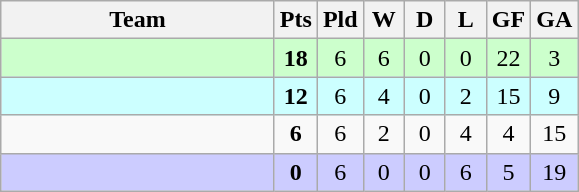<table class="wikitable" style="text-align: center;">
<tr>
<th width=175>Team</th>
<th width=20 abbr="Points">Pts</th>
<th width=20 abbr="Played">Pld</th>
<th width=20 abbr="Won">W</th>
<th width=20 abbr="Drawn">D</th>
<th width=20 abbr="Lost">L</th>
<th width=20 abbr="Goals for">GF</th>
<th width=20 abbr="Goals against">GA</th>
</tr>
<tr style="background:#ccffcc;">
<td align=left></td>
<td><strong>18</strong></td>
<td>6</td>
<td>6</td>
<td>0</td>
<td>0</td>
<td>22</td>
<td>3</td>
</tr>
<tr align=center bgcolor="#ccffff">
<td align=left></td>
<td><strong>12</strong></td>
<td>6</td>
<td>4</td>
<td>0</td>
<td>2</td>
<td>15</td>
<td>9</td>
</tr>
<tr align=center>
<td align=left></td>
<td><strong>6</strong></td>
<td>6</td>
<td>2</td>
<td>0</td>
<td>4</td>
<td>4</td>
<td>15</td>
</tr>
<tr align=center bgcolor="#ccccff">
<td align=left></td>
<td><strong>0</strong></td>
<td>6</td>
<td>0</td>
<td>0</td>
<td>6</td>
<td>5</td>
<td>19</td>
</tr>
</table>
